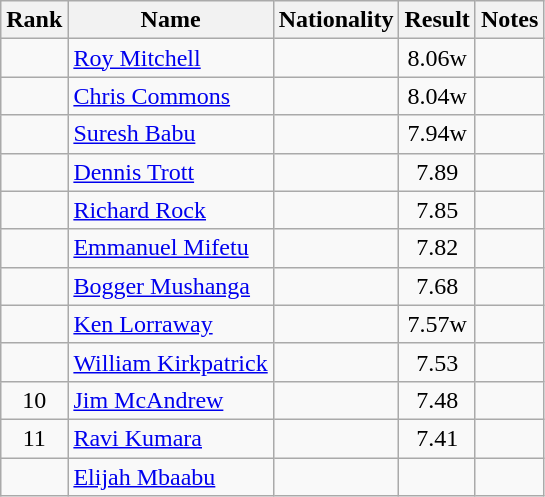<table class="wikitable sortable" style=" text-align:center">
<tr>
<th>Rank</th>
<th>Name</th>
<th>Nationality</th>
<th>Result</th>
<th>Notes</th>
</tr>
<tr>
<td></td>
<td align=left><a href='#'>Roy Mitchell</a></td>
<td align=left></td>
<td>8.06w</td>
<td></td>
</tr>
<tr>
<td></td>
<td align=left><a href='#'>Chris Commons</a></td>
<td align=left></td>
<td>8.04w</td>
<td></td>
</tr>
<tr>
<td></td>
<td align=left><a href='#'>Suresh Babu</a></td>
<td align=left></td>
<td>7.94w</td>
<td></td>
</tr>
<tr>
<td></td>
<td align=left><a href='#'>Dennis Trott</a></td>
<td align=left></td>
<td>7.89</td>
<td></td>
</tr>
<tr>
<td></td>
<td align=left><a href='#'>Richard Rock</a></td>
<td align=left></td>
<td>7.85</td>
<td></td>
</tr>
<tr>
<td></td>
<td align=left><a href='#'>Emmanuel Mifetu</a></td>
<td align=left></td>
<td>7.82</td>
<td></td>
</tr>
<tr>
<td></td>
<td align=left><a href='#'>Bogger Mushanga</a></td>
<td align=left></td>
<td>7.68</td>
<td></td>
</tr>
<tr>
<td></td>
<td align=left><a href='#'>Ken Lorraway</a></td>
<td align=left></td>
<td>7.57w</td>
<td></td>
</tr>
<tr>
<td></td>
<td align=left><a href='#'>William Kirkpatrick</a></td>
<td align=left></td>
<td>7.53</td>
<td></td>
</tr>
<tr>
<td>10</td>
<td align=left><a href='#'>Jim McAndrew</a></td>
<td align=left></td>
<td>7.48</td>
<td></td>
</tr>
<tr>
<td>11</td>
<td align=left><a href='#'>Ravi Kumara</a></td>
<td align=left></td>
<td>7.41</td>
<td></td>
</tr>
<tr>
<td></td>
<td align=left><a href='#'>Elijah Mbaabu</a></td>
<td align=left></td>
<td></td>
<td></td>
</tr>
</table>
